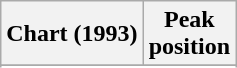<table class="wikitable sortable">
<tr>
<th align="left">Chart (1993)</th>
<th align="center">Peak<br>position</th>
</tr>
<tr>
</tr>
<tr>
</tr>
<tr>
</tr>
</table>
